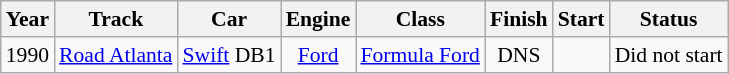<table class="wikitable" style="text-align:center; font-size:90%">
<tr>
<th>Year</th>
<th>Track</th>
<th>Car</th>
<th>Engine</th>
<th>Class</th>
<th>Finish</th>
<th>Start</th>
<th>Status</th>
</tr>
<tr>
<td>1990</td>
<td><a href='#'>Road Atlanta</a></td>
<td><a href='#'>Swift</a> DB1</td>
<td><a href='#'>Ford</a></td>
<td><a href='#'>Formula Ford</a></td>
<td>DNS</td>
<td></td>
<td>Did not start</td>
</tr>
</table>
